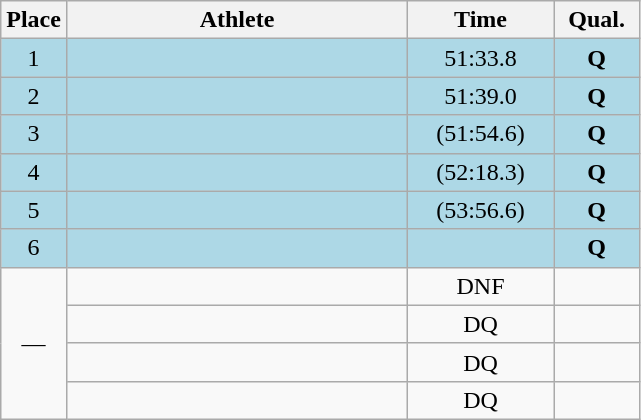<table class=wikitable style="text-align:center">
<tr>
<th width=20>Place</th>
<th width=220>Athlete</th>
<th width=90>Time</th>
<th width=50>Qual.</th>
</tr>
<tr style="background:lightblue;">
<td>1</td>
<td align=left></td>
<td>51:33.8</td>
<td><strong>Q</strong></td>
</tr>
<tr style="background:lightblue;">
<td>2</td>
<td align=left></td>
<td>51:39.0</td>
<td><strong>Q</strong></td>
</tr>
<tr style="background:lightblue;">
<td>3</td>
<td align=left></td>
<td>(51:54.6)</td>
<td><strong>Q</strong></td>
</tr>
<tr style="background:lightblue;">
<td>4</td>
<td align=left></td>
<td>(52:18.3)</td>
<td><strong>Q</strong></td>
</tr>
<tr style="background:lightblue;">
<td>5</td>
<td align=left></td>
<td>(53:56.6)</td>
<td><strong>Q</strong></td>
</tr>
<tr style="background:lightblue;">
<td>6</td>
<td align=left></td>
<td></td>
<td><strong>Q</strong></td>
</tr>
<tr>
<td rowspan=4>—</td>
<td align=left></td>
<td>DNF</td>
<td></td>
</tr>
<tr>
<td align=left></td>
<td>DQ</td>
<td></td>
</tr>
<tr>
<td align=left></td>
<td>DQ</td>
<td></td>
</tr>
<tr>
<td align=left></td>
<td>DQ</td>
<td></td>
</tr>
</table>
